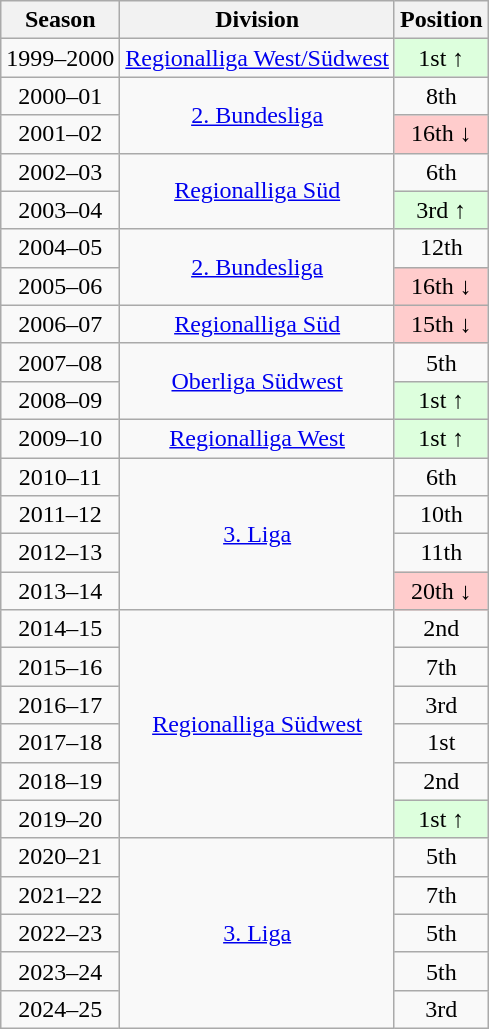<table class="wikitable sortable collapsible collapsed" style="text-align: center; font-size: 100%;">
<tr>
<th>Season</th>
<th>Division</th>
<th>Position</th>
</tr>
<tr align="center">
<td>1999–2000</td>
<td align="center"><a href='#'>Regionalliga West/Südwest</a></td>
<td style="background:#ddffdd">1st ↑</td>
</tr>
<tr align="center">
<td>2000–01</td>
<td rowspan=2><a href='#'>2. Bundesliga</a></td>
<td>8th</td>
</tr>
<tr align="center">
<td>2001–02</td>
<td style="background:#ffcccc">16th ↓</td>
</tr>
<tr align="center">
<td>2002–03</td>
<td rowspan=2><a href='#'>Regionalliga Süd</a></td>
<td>6th</td>
</tr>
<tr align="center">
<td>2003–04</td>
<td style="background:#ddffdd">3rd ↑</td>
</tr>
<tr align="center">
<td>2004–05</td>
<td rowspan=2><a href='#'>2. Bundesliga</a></td>
<td>12th</td>
</tr>
<tr align="center">
<td>2005–06</td>
<td style="background:#ffcccc">16th ↓</td>
</tr>
<tr align="center">
<td>2006–07</td>
<td align="center"><a href='#'>Regionalliga Süd</a></td>
<td style="background:#ffcccc">15th ↓</td>
</tr>
<tr align="center">
<td>2007–08</td>
<td rowspan=2><a href='#'>Oberliga Südwest</a></td>
<td>5th</td>
</tr>
<tr align="center">
<td>2008–09</td>
<td style="background:#ddffdd">1st ↑</td>
</tr>
<tr align="center">
<td>2009–10</td>
<td align="center"><a href='#'>Regionalliga West</a></td>
<td style="background:#ddffdd">1st ↑</td>
</tr>
<tr align="center">
<td>2010–11</td>
<td rowspan=4><a href='#'>3. Liga</a></td>
<td>6th</td>
</tr>
<tr align="center">
<td>2011–12</td>
<td>10th</td>
</tr>
<tr align="center">
<td>2012–13</td>
<td>11th</td>
</tr>
<tr align="center">
<td>2013–14</td>
<td style="background:#ffcccc">20th ↓</td>
</tr>
<tr align="center">
<td>2014–15</td>
<td rowspan=6><a href='#'>Regionalliga Südwest</a></td>
<td>2nd</td>
</tr>
<tr align="center">
<td>2015–16</td>
<td>7th</td>
</tr>
<tr align="center">
<td>2016–17</td>
<td>3rd</td>
</tr>
<tr align= "center">
<td>2017–18</td>
<td>1st</td>
</tr>
<tr align= "center">
<td>2018–19</td>
<td>2nd</td>
</tr>
<tr align= "center">
<td>2019–20</td>
<td style="background:#ddffdd">1st ↑</td>
</tr>
<tr align= "center">
<td>2020–21</td>
<td rowspan=5><a href='#'>3. Liga</a></td>
<td>5th</td>
</tr>
<tr align= "center">
<td>2021–22</td>
<td>7th</td>
</tr>
<tr align= "center">
<td>2022–23</td>
<td>5th</td>
</tr>
<tr align= "center">
<td>2023–24</td>
<td>5th</td>
</tr>
<tr align= "center">
<td>2024–25</td>
<td>3rd</td>
</tr>
</table>
